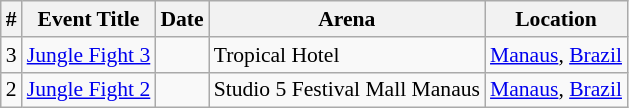<table class="sortable wikitable succession-box" style="font-size:90%;">
<tr>
<th scope="col">#</th>
<th scope="col">Event Title</th>
<th scope="col">Date</th>
<th scope="col">Arena</th>
<th scope="col">Location</th>
</tr>
<tr>
<td align=center>3</td>
<td><a href='#'>Jungle Fight 3</a></td>
<td></td>
<td>Tropical Hotel</td>
<td><a href='#'>Manaus</a>, <a href='#'>Brazil</a></td>
</tr>
<tr>
<td align=center>2</td>
<td><a href='#'>Jungle Fight 2</a></td>
<td></td>
<td>Studio 5 Festival Mall Manaus</td>
<td><a href='#'>Manaus</a>, <a href='#'>Brazil</a></td>
</tr>
</table>
